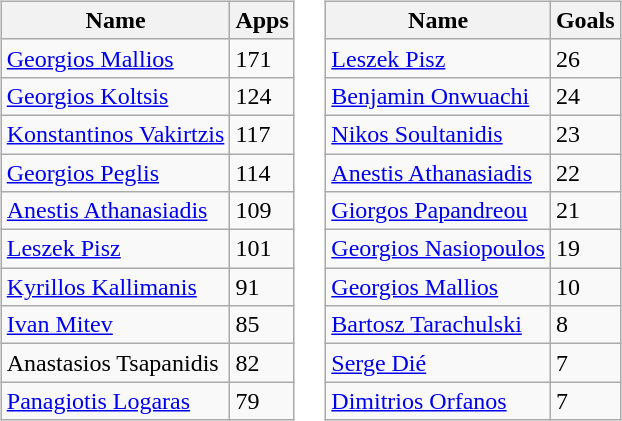<table>
<tr valign="top">
<td><br><table class="wikitable alternance">
<tr>
<th>Name</th>
<th>Apps</th>
</tr>
<tr>
<td> <a href='#'>Georgios Mallios</a></td>
<td>171</td>
</tr>
<tr>
<td> <a href='#'>Georgios Koltsis</a></td>
<td>124</td>
</tr>
<tr>
<td> <a href='#'>Konstantinos Vakirtzis</a></td>
<td>117</td>
</tr>
<tr>
<td> <a href='#'>Georgios Peglis</a></td>
<td>114</td>
</tr>
<tr>
<td> <a href='#'>Anestis Athanasiadis</a></td>
<td>109</td>
</tr>
<tr>
<td> <a href='#'>Leszek Pisz</a></td>
<td>101</td>
</tr>
<tr>
<td> <a href='#'>Kyrillos Kallimanis</a></td>
<td>91</td>
</tr>
<tr>
<td> <a href='#'>Ivan Mitev</a></td>
<td>85</td>
</tr>
<tr>
<td> Anastasios Tsapanidis</td>
<td>82</td>
</tr>
<tr>
<td> <a href='#'>Panagiotis Logaras</a></td>
<td>79</td>
</tr>
</table>
</td>
<td><br><table class="wikitable alternance">
<tr>
<th>Name</th>
<th>Goals</th>
</tr>
<tr>
<td> <a href='#'>Leszek Pisz</a></td>
<td>26</td>
</tr>
<tr>
<td> <a href='#'>Benjamin Onwuachi</a></td>
<td>24</td>
</tr>
<tr>
<td> <a href='#'>Nikos Soultanidis</a></td>
<td>23</td>
</tr>
<tr>
<td> <a href='#'>Anestis Athanasiadis</a></td>
<td>22</td>
</tr>
<tr>
<td> <a href='#'>Giorgos Papandreou</a></td>
<td>21</td>
</tr>
<tr>
<td> <a href='#'>Georgios Nasiopoulos</a></td>
<td>19</td>
</tr>
<tr>
<td> <a href='#'>Georgios Mallios</a></td>
<td>10</td>
</tr>
<tr>
<td> <a href='#'>Bartosz Tarachulski</a></td>
<td>8</td>
</tr>
<tr>
<td> <a href='#'>Serge Dié</a></td>
<td>7</td>
</tr>
<tr>
<td> <a href='#'>Dimitrios Orfanos</a></td>
<td>7</td>
</tr>
</table>
</td>
<td></td>
</tr>
</table>
